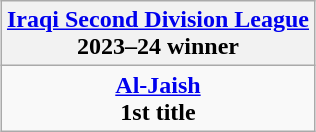<table class="wikitable" style="text-align: center; margin: 0 auto;">
<tr>
<th><a href='#'>Iraqi Second Division League</a><br>2023–24 winner</th>
</tr>
<tr>
<td><strong><a href='#'>Al-Jaish</a></strong><br><strong>1st title</strong></td>
</tr>
</table>
